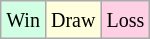<table class="wikitable">
<tr>
<td style="background-color: #d0ffe3;"><small>Win</small></td>
<td style="background-color: #ffffdd;"><small>Draw</small></td>
<td style="background-color: #ffd0e3;"><small>Loss</small></td>
</tr>
</table>
